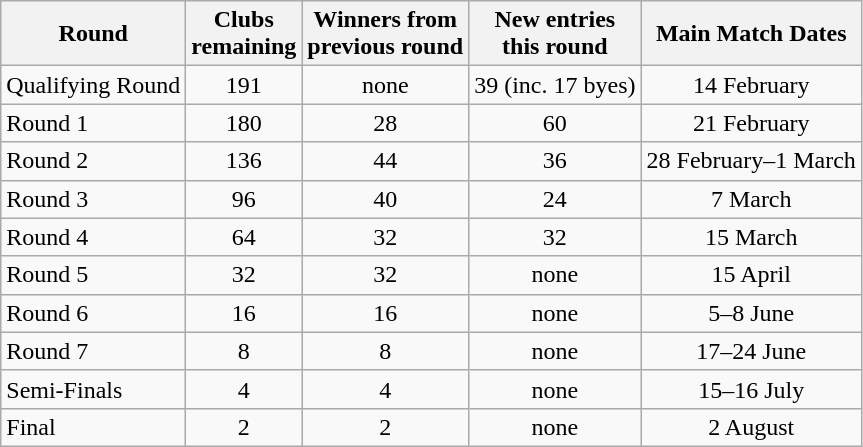<table class="wikitable">
<tr>
<th>Round</th>
<th>Clubs<br>remaining</th>
<th>Winners from<br>previous round</th>
<th>New entries<br>this round</th>
<th>Main Match Dates</th>
</tr>
<tr>
<td>Qualifying Round</td>
<td style="text-align:center;">191</td>
<td style="text-align:center;">none</td>
<td style="text-align:center;">39 (inc. 17 byes)</td>
<td style="text-align:center;">14 February</td>
</tr>
<tr>
<td>Round 1</td>
<td style="text-align:center;">180</td>
<td style="text-align:center;">28</td>
<td style="text-align:center;">60</td>
<td style="text-align:center;">21 February</td>
</tr>
<tr>
<td>Round 2</td>
<td style="text-align:center;">136</td>
<td style="text-align:center;">44</td>
<td style="text-align:center;">36</td>
<td style="text-align:center;">28 February–1 March</td>
</tr>
<tr>
<td>Round 3</td>
<td style="text-align:center;">96</td>
<td style="text-align:center;">40</td>
<td style="text-align:center;">24</td>
<td style="text-align:center;">7 March</td>
</tr>
<tr>
<td>Round 4</td>
<td style="text-align:center;">64</td>
<td style="text-align:center;">32</td>
<td style="text-align:center;">32</td>
<td style="text-align:center;">15 March</td>
</tr>
<tr>
<td>Round 5</td>
<td style="text-align:center;">32</td>
<td style="text-align:center;">32</td>
<td style="text-align:center;">none</td>
<td style="text-align:center;">15 April</td>
</tr>
<tr>
<td>Round 6</td>
<td style="text-align:center;">16</td>
<td style="text-align:center;">16</td>
<td style="text-align:center;">none</td>
<td style="text-align:center;">5–8 June</td>
</tr>
<tr>
<td>Round 7</td>
<td style="text-align:center;">8</td>
<td style="text-align:center;">8</td>
<td style="text-align:center;">none</td>
<td style="text-align:center;">17–24 June</td>
</tr>
<tr>
<td>Semi-Finals</td>
<td style="text-align:center;">4</td>
<td style="text-align:center;">4</td>
<td style="text-align:center;">none</td>
<td style="text-align:center;">15–16 July</td>
</tr>
<tr>
<td>Final</td>
<td style="text-align:center;">2</td>
<td style="text-align:center;">2</td>
<td style="text-align:center;">none</td>
<td style="text-align:center;">2 August</td>
</tr>
</table>
